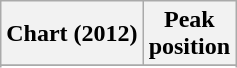<table class="wikitable sortable">
<tr>
<th>Chart (2012)</th>
<th>Peak<br>position</th>
</tr>
<tr>
</tr>
<tr>
</tr>
<tr>
</tr>
<tr>
</tr>
</table>
